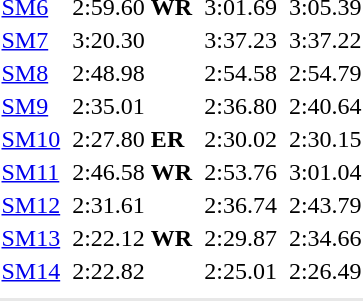<table>
<tr>
<td><a href='#'>SM6</a></td>
<td></td>
<td>2:59.60 <strong>WR</strong></td>
<td></td>
<td>3:01.69</td>
<td></td>
<td>3:05.39</td>
</tr>
<tr>
<td><a href='#'>SM7</a></td>
<td></td>
<td>3:20.30</td>
<td></td>
<td>3:37.23</td>
<td></td>
<td>3:37.22</td>
</tr>
<tr>
<td><a href='#'>SM8</a></td>
<td></td>
<td>2:48.98</td>
<td></td>
<td>2:54.58</td>
<td></td>
<td>2:54.79</td>
</tr>
<tr>
<td><a href='#'>SM9</a></td>
<td></td>
<td>2:35.01</td>
<td></td>
<td>2:36.80</td>
<td></td>
<td>2:40.64</td>
</tr>
<tr>
<td><a href='#'>SM10</a></td>
<td></td>
<td>2:27.80 <strong>ER</strong></td>
<td></td>
<td>2:30.02</td>
<td></td>
<td>2:30.15</td>
</tr>
<tr>
<td><a href='#'>SM11</a></td>
<td></td>
<td>2:46.58 <strong>WR</strong></td>
<td></td>
<td>2:53.76</td>
<td></td>
<td>3:01.04</td>
</tr>
<tr>
<td><a href='#'>SM12</a></td>
<td></td>
<td>2:31.61</td>
<td></td>
<td>2:36.74</td>
<td></td>
<td>2:43.79</td>
</tr>
<tr>
<td><a href='#'>SM13</a></td>
<td></td>
<td>2:22.12 <strong>WR</strong></td>
<td></td>
<td>2:29.87</td>
<td></td>
<td>2:34.66</td>
</tr>
<tr>
<td><a href='#'>SM14</a></td>
<td></td>
<td>2:22.82</td>
<td></td>
<td>2:25.01</td>
<td></td>
<td>2:26.49</td>
</tr>
<tr>
<td colspan=7></td>
</tr>
<tr>
</tr>
<tr bgcolor= e8e8e8>
<td colspan=7></td>
</tr>
</table>
